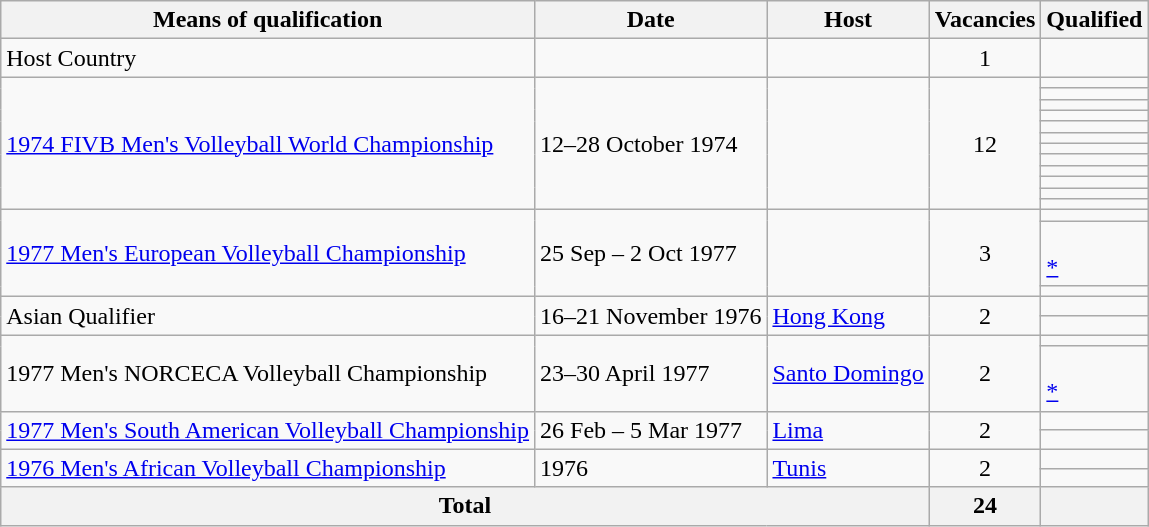<table class="wikitable">
<tr>
<th>Means of qualification</th>
<th>Date</th>
<th>Host</th>
<th>Vacancies</th>
<th>Qualified</th>
</tr>
<tr>
<td>Host Country</td>
<td></td>
<td></td>
<td align=center>1</td>
<td></td>
</tr>
<tr>
<td rowspan=12><a href='#'>1974 FIVB Men's Volleyball World Championship</a></td>
<td rowspan=12>12–28 October 1974</td>
<td rowspan=12></td>
<td rowspan=12 align=center>12</td>
<td></td>
</tr>
<tr>
<td></td>
</tr>
<tr>
<td></td>
</tr>
<tr>
<td></td>
</tr>
<tr>
<td></td>
</tr>
<tr>
<td></td>
</tr>
<tr>
<td></td>
</tr>
<tr>
<td></td>
</tr>
<tr>
<td></td>
</tr>
<tr>
<td></td>
</tr>
<tr>
<td></td>
</tr>
<tr>
<td></td>
</tr>
<tr>
<td rowspan=3><a href='#'>1977 Men's European Volleyball Championship</a></td>
<td rowspan=3>25 Sep – 2 Oct 1977</td>
<td rowspan=3></td>
<td rowspan=3 align=center>3</td>
<td></td>
</tr>
<tr>
<td><s></s><br><a href='#'>*</a></td>
</tr>
<tr>
<td></td>
</tr>
<tr>
<td rowspan=2>Asian Qualifier</td>
<td rowspan=2>16–21 November 1976</td>
<td rowspan=2> <a href='#'>Hong Kong</a></td>
<td rowspan=2 align=center>2</td>
<td></td>
</tr>
<tr>
<td></td>
</tr>
<tr>
<td rowspan=2>1977 Men's NORCECA Volleyball Championship</td>
<td rowspan=2>23–30 April 1977</td>
<td rowspan=2> <a href='#'>Santo Domingo</a></td>
<td rowspan=2 align=center>2</td>
<td></td>
</tr>
<tr>
<td><s></s><br><a href='#'>*</a></td>
</tr>
<tr>
<td rowspan=2><a href='#'>1977 Men's South American Volleyball Championship</a></td>
<td rowspan=2>26 Feb – 5 Mar 1977</td>
<td rowspan=2> <a href='#'>Lima</a></td>
<td rowspan=2 align=center>2</td>
<td></td>
</tr>
<tr>
<td></td>
</tr>
<tr>
<td rowspan=2><a href='#'>1976 Men's African Volleyball Championship</a></td>
<td rowspan=2>1976</td>
<td rowspan=2> <a href='#'>Tunis</a></td>
<td rowspan=2 align=center>2</td>
<td></td>
</tr>
<tr>
<td></td>
</tr>
<tr>
<th colspan="3">Total</th>
<th>24</th>
<th></th>
</tr>
</table>
